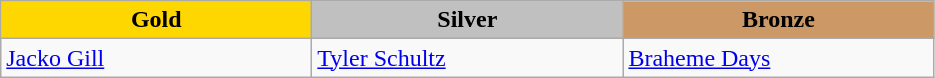<table class="wikitable" style="text-align:left">
<tr align="center">
<td width=200 bgcolor=gold><strong>Gold</strong></td>
<td width=200 bgcolor=silver><strong>Silver</strong></td>
<td width=200 bgcolor=CC9966><strong>Bronze</strong></td>
</tr>
<tr>
<td><a href='#'>Jacko Gill</a><br></td>
<td><a href='#'>Tyler Schultz</a><br></td>
<td><a href='#'>Braheme Days</a><br></td>
</tr>
</table>
